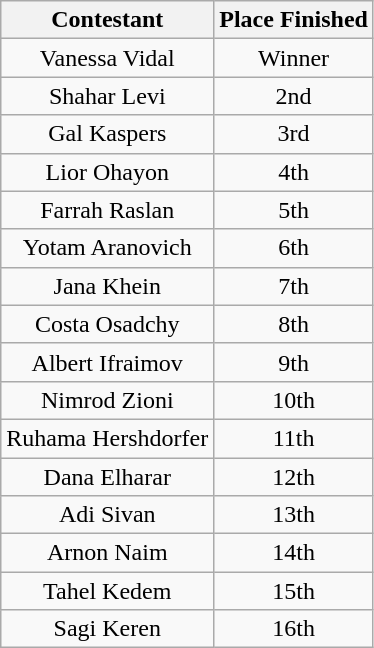<table class="wikitable" style="text-align:center">
<tr>
<th>Contestant</th>
<th>Place Finished</th>
</tr>
<tr>
<td>Vanessa Vidal</td>
<td>Winner</td>
</tr>
<tr>
<td>Shahar Levi</td>
<td>2nd</td>
</tr>
<tr>
<td>Gal Kaspers</td>
<td>3rd</td>
</tr>
<tr>
<td>Lior Ohayon</td>
<td>4th</td>
</tr>
<tr>
<td>Farrah Raslan</td>
<td>5th</td>
</tr>
<tr>
<td>Yotam Aranovich</td>
<td>6th</td>
</tr>
<tr>
<td>Jana Khein</td>
<td>7th</td>
</tr>
<tr>
<td>Costa Osadchy</td>
<td>8th</td>
</tr>
<tr>
<td>Albert Ifraimov</td>
<td>9th</td>
</tr>
<tr>
<td>Nimrod Zioni</td>
<td>10th</td>
</tr>
<tr>
<td>Ruhama Hershdorfer</td>
<td>11th</td>
</tr>
<tr>
<td>Dana Elharar</td>
<td>12th</td>
</tr>
<tr>
<td>Adi Sivan</td>
<td>13th</td>
</tr>
<tr>
<td>Arnon Naim</td>
<td>14th</td>
</tr>
<tr>
<td>Tahel Kedem</td>
<td>15th</td>
</tr>
<tr>
<td>Sagi Keren</td>
<td>16th</td>
</tr>
</table>
